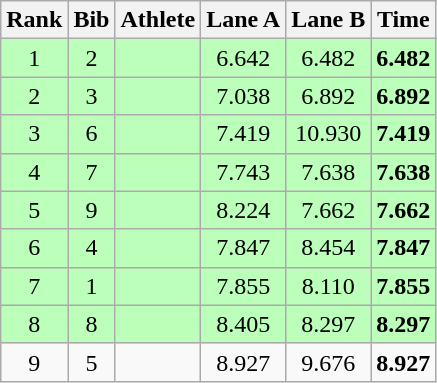<table class="wikitable sortable" style="text-align:center">
<tr>
<th>Rank</th>
<th>Bib</th>
<th>Athlete</th>
<th>Lane A</th>
<th>Lane B</th>
<th>Time</th>
</tr>
<tr bgcolor=bbffbb>
<td>1</td>
<td>2</td>
<td align=left></td>
<td>6.642</td>
<td>6.482</td>
<td><strong>6.482</strong></td>
</tr>
<tr bgcolor=bbffbb>
<td>2</td>
<td>3</td>
<td align=left></td>
<td>7.038</td>
<td>6.892</td>
<td><strong>6.892</strong></td>
</tr>
<tr bgcolor=bbffbb>
<td>3</td>
<td>6</td>
<td align=left></td>
<td>7.419</td>
<td>10.930</td>
<td><strong>7.419</strong></td>
</tr>
<tr bgcolor=bbffbb>
<td>4</td>
<td>7</td>
<td align=left></td>
<td>7.743</td>
<td>7.638</td>
<td><strong>7.638</strong></td>
</tr>
<tr bgcolor=bbffbb>
<td>5</td>
<td>9</td>
<td align=left></td>
<td>8.224</td>
<td>7.662</td>
<td><strong>7.662</strong></td>
</tr>
<tr bgcolor=bbffbb>
<td>6</td>
<td>4</td>
<td align=left></td>
<td>7.847</td>
<td>8.454</td>
<td><strong>7.847</strong></td>
</tr>
<tr bgcolor=bbffbb>
<td>7</td>
<td>1</td>
<td align=left></td>
<td>7.855</td>
<td>8.110</td>
<td><strong>7.855</strong></td>
</tr>
<tr bgcolor=bbffbb>
<td>8</td>
<td>8</td>
<td align=left></td>
<td>8.405</td>
<td>8.297</td>
<td><strong>8.297</strong></td>
</tr>
<tr>
<td>9</td>
<td>5</td>
<td align=left></td>
<td>8.927</td>
<td>9.676</td>
<td><strong>8.927</strong></td>
</tr>
</table>
